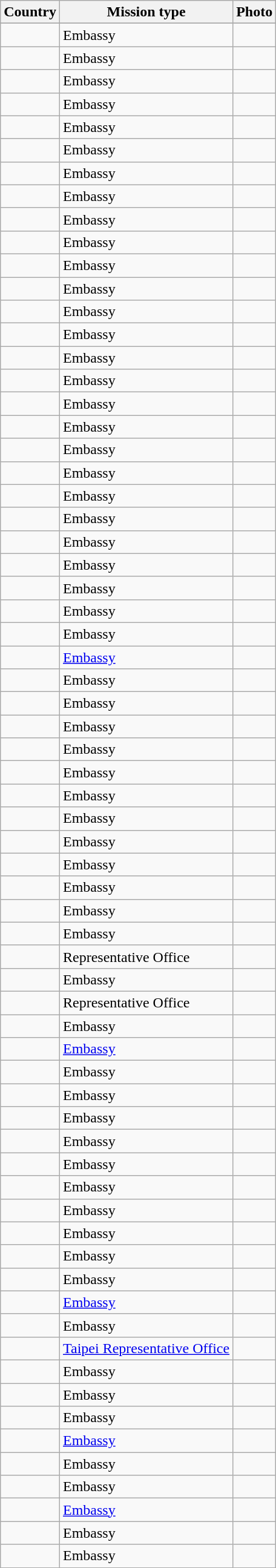<table class="wikitable sortable">
<tr valign="middle">
<th>Country</th>
<th>Mission type</th>
<th>Photo</th>
</tr>
<tr style="font-weight:bold; background-color: #DDDDDD">
</tr>
<tr>
<td></td>
<td>Embassy</td>
<td></td>
</tr>
<tr>
<td></td>
<td>Embassy</td>
<td></td>
</tr>
<tr>
<td></td>
<td>Embassy</td>
<td></td>
</tr>
<tr>
<td></td>
<td>Embassy</td>
<td></td>
</tr>
<tr>
<td></td>
<td>Embassy</td>
<td></td>
</tr>
<tr>
<td></td>
<td>Embassy</td>
<td></td>
</tr>
<tr>
<td></td>
<td>Embassy</td>
<td></td>
</tr>
<tr>
<td></td>
<td>Embassy</td>
<td></td>
</tr>
<tr>
<td></td>
<td>Embassy</td>
<td></td>
</tr>
<tr>
<td></td>
<td>Embassy</td>
<td></td>
</tr>
<tr>
<td></td>
<td>Embassy</td>
<td></td>
</tr>
<tr>
<td></td>
<td>Embassy</td>
<td></td>
</tr>
<tr>
<td></td>
<td>Embassy</td>
<td></td>
</tr>
<tr>
<td></td>
<td>Embassy</td>
<td></td>
</tr>
<tr>
<td></td>
<td>Embassy</td>
<td></td>
</tr>
<tr>
<td></td>
<td>Embassy</td>
<td></td>
</tr>
<tr>
<td></td>
<td>Embassy</td>
<td></td>
</tr>
<tr>
<td></td>
<td>Embassy</td>
<td></td>
</tr>
<tr>
<td></td>
<td>Embassy</td>
<td></td>
</tr>
<tr>
<td></td>
<td>Embassy</td>
<td></td>
</tr>
<tr>
<td></td>
<td>Embassy</td>
<td></td>
</tr>
<tr>
<td></td>
<td>Embassy</td>
<td></td>
</tr>
<tr>
<td></td>
<td>Embassy</td>
<td></td>
</tr>
<tr>
<td></td>
<td>Embassy</td>
<td></td>
</tr>
<tr>
<td></td>
<td>Embassy</td>
<td></td>
</tr>
<tr>
<td></td>
<td>Embassy</td>
<td></td>
</tr>
<tr>
<td></td>
<td>Embassy</td>
<td></td>
</tr>
<tr>
<td></td>
<td><a href='#'>Embassy</a></td>
<td></td>
</tr>
<tr>
<td></td>
<td>Embassy</td>
<td></td>
</tr>
<tr>
<td></td>
<td>Embassy</td>
<td></td>
</tr>
<tr>
<td></td>
<td>Embassy</td>
<td></td>
</tr>
<tr>
<td></td>
<td>Embassy</td>
<td></td>
</tr>
<tr>
<td></td>
<td>Embassy</td>
<td></td>
</tr>
<tr>
<td></td>
<td>Embassy</td>
<td></td>
</tr>
<tr>
<td></td>
<td>Embassy</td>
<td></td>
</tr>
<tr>
<td></td>
<td>Embassy</td>
<td></td>
</tr>
<tr>
<td></td>
<td>Embassy</td>
<td></td>
</tr>
<tr>
<td></td>
<td>Embassy</td>
<td></td>
</tr>
<tr>
<td></td>
<td>Embassy</td>
<td></td>
</tr>
<tr>
<td></td>
<td>Embassy</td>
<td></td>
</tr>
<tr>
<td></td>
<td>Representative Office</td>
<td></td>
</tr>
<tr>
<td></td>
<td>Embassy</td>
<td></td>
</tr>
<tr>
<td></td>
<td>Representative Office</td>
<td></td>
</tr>
<tr>
<td></td>
<td>Embassy</td>
<td></td>
</tr>
<tr>
<td></td>
<td><a href='#'>Embassy</a></td>
<td></td>
</tr>
<tr>
<td></td>
<td>Embassy</td>
<td></td>
</tr>
<tr>
<td></td>
<td>Embassy</td>
<td></td>
</tr>
<tr>
<td></td>
<td>Embassy</td>
<td></td>
</tr>
<tr>
<td></td>
<td>Embassy</td>
<td></td>
</tr>
<tr>
<td></td>
<td>Embassy</td>
<td></td>
</tr>
<tr>
<td></td>
<td>Embassy</td>
<td></td>
</tr>
<tr>
<td></td>
<td>Embassy</td>
<td></td>
</tr>
<tr>
<td></td>
<td>Embassy</td>
<td></td>
</tr>
<tr>
<td></td>
<td>Embassy</td>
<td></td>
</tr>
<tr>
<td></td>
<td>Embassy</td>
<td></td>
</tr>
<tr>
<td></td>
<td><a href='#'>Embassy</a></td>
<td></td>
</tr>
<tr>
<td></td>
<td>Embassy</td>
<td></td>
</tr>
<tr>
<td></td>
<td><a href='#'>Taipei Representative Office</a></td>
<td></td>
</tr>
<tr>
<td></td>
<td>Embassy</td>
<td></td>
</tr>
<tr>
<td></td>
<td>Embassy</td>
<td></td>
</tr>
<tr>
<td></td>
<td>Embassy</td>
<td></td>
</tr>
<tr>
<td></td>
<td><a href='#'>Embassy</a></td>
<td></td>
</tr>
<tr>
<td></td>
<td>Embassy</td>
<td></td>
</tr>
<tr>
<td></td>
<td>Embassy</td>
<td></td>
</tr>
<tr>
<td></td>
<td><a href='#'>Embassy</a></td>
<td></td>
</tr>
<tr>
<td></td>
<td>Embassy</td>
<td></td>
</tr>
<tr>
<td></td>
<td>Embassy</td>
<td></td>
</tr>
</table>
